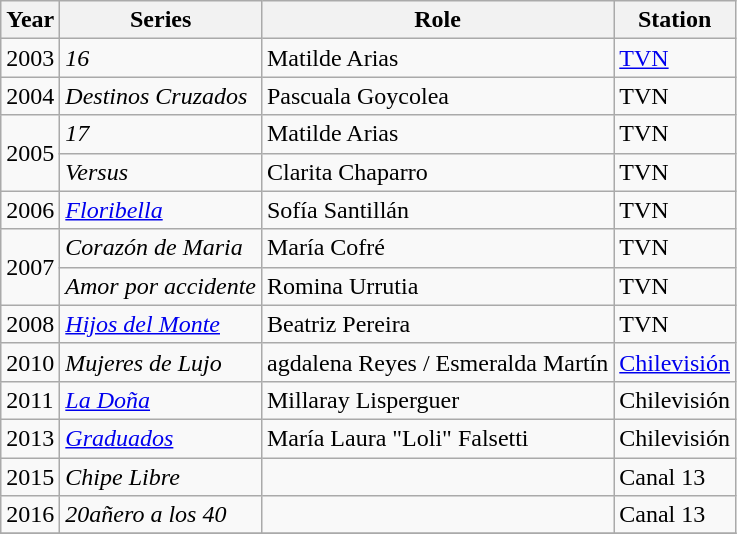<table class="wikitable sortable">
<tr>
<th>Year</th>
<th>Series</th>
<th>Role</th>
<th>Station</th>
</tr>
<tr>
<td>2003</td>
<td><em>16</em></td>
<td>Matilde Arias</td>
<td><a href='#'>TVN</a></td>
</tr>
<tr>
<td>2004</td>
<td><em>Destinos Cruzados</em></td>
<td>Pascuala Goycolea</td>
<td>TVN</td>
</tr>
<tr>
<td rowspan="2">2005</td>
<td><em>17</em></td>
<td>Matilde Arias</td>
<td>TVN</td>
</tr>
<tr>
<td><em>Versus</em></td>
<td>Clarita Chaparro</td>
<td>TVN</td>
</tr>
<tr>
<td>2006</td>
<td><em><a href='#'>Floribella</a></em></td>
<td>Sofía Santillán</td>
<td>TVN</td>
</tr>
<tr>
<td rowspan="2">2007</td>
<td><em>Corazón de Maria</em></td>
<td>María Cofré</td>
<td>TVN</td>
</tr>
<tr>
<td><em>Amor por accidente</em></td>
<td>Romina Urrutia</td>
<td>TVN</td>
</tr>
<tr>
<td>2008</td>
<td><em><a href='#'>Hijos del Monte</a></em></td>
<td>Beatriz Pereira</td>
<td>TVN</td>
</tr>
<tr>
<td>2010</td>
<td><em>Mujeres de Lujo</em></td>
<td>agdalena Reyes / Esmeralda Martín</td>
<td><a href='#'>Chilevisión</a></td>
</tr>
<tr>
<td>2011</td>
<td><em><a href='#'>La Doña</a></em></td>
<td>Millaray Lisperguer</td>
<td>Chilevisión</td>
</tr>
<tr>
<td>2013</td>
<td><em><a href='#'>Graduados</a></em></td>
<td>María Laura "Loli" Falsetti</td>
<td>Chilevisión</td>
</tr>
<tr>
<td>2015</td>
<td><em>Chipe Libre</em></td>
<td></td>
<td>Canal 13</td>
</tr>
<tr>
<td>2016</td>
<td><em>20añero a los 40</em></td>
<td></td>
<td>Canal 13</td>
</tr>
<tr>
</tr>
</table>
